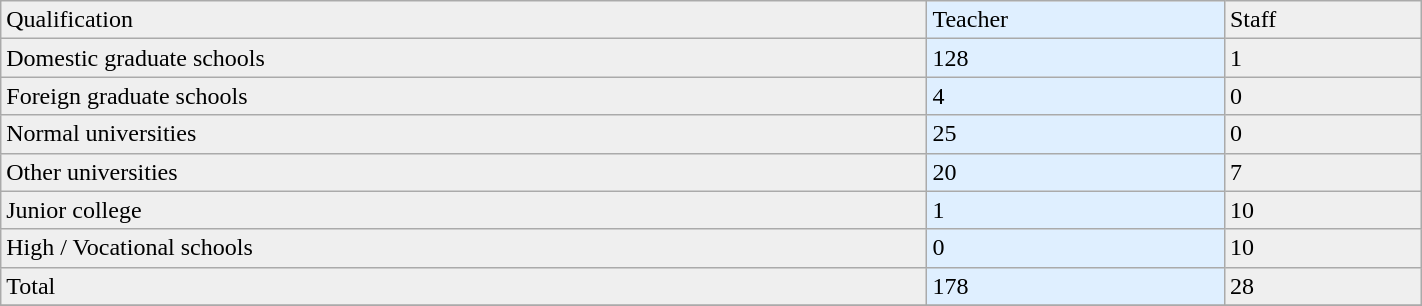<table class="wikitable" width="75%">
<tr ---->
<td bgcolor="#efefef">Qualification</td>
<td bgcolor="#dfefff">Teacher</td>
<td bgcolor="#efefef">Staff</td>
</tr>
<tr ---->
<td bgcolor="#efefef">Domestic graduate schools</td>
<td bgcolor="#dfefff">128</td>
<td bgcolor="#efefef">1</td>
</tr>
<tr ---->
<td bgcolor="#efefef">Foreign graduate schools</td>
<td bgcolor="#dfefff">4</td>
<td bgcolor="#efefef">0</td>
</tr>
<tr ---->
<td bgcolor="#efefef">Normal universities</td>
<td bgcolor="#dfefff">25</td>
<td bgcolor="#efefef">0</td>
</tr>
<tr ---->
<td bgcolor="#efefef">Other universities</td>
<td bgcolor="#dfefff">20</td>
<td bgcolor="#efefef">7</td>
</tr>
<tr ---->
<td bgcolor="#efefef">Junior college</td>
<td bgcolor="#dfefff">1</td>
<td bgcolor="#efefef">10</td>
</tr>
<tr ---->
<td bgcolor="#efefef">High / Vocational schools</td>
<td bgcolor="#dfefff">0</td>
<td bgcolor="#efefef">10</td>
</tr>
<tr ---->
<td bgcolor="#efefef">Total</td>
<td bgcolor="#dfefff">178</td>
<td bgcolor="#efefef">28</td>
</tr>
<tr ---->
</tr>
</table>
